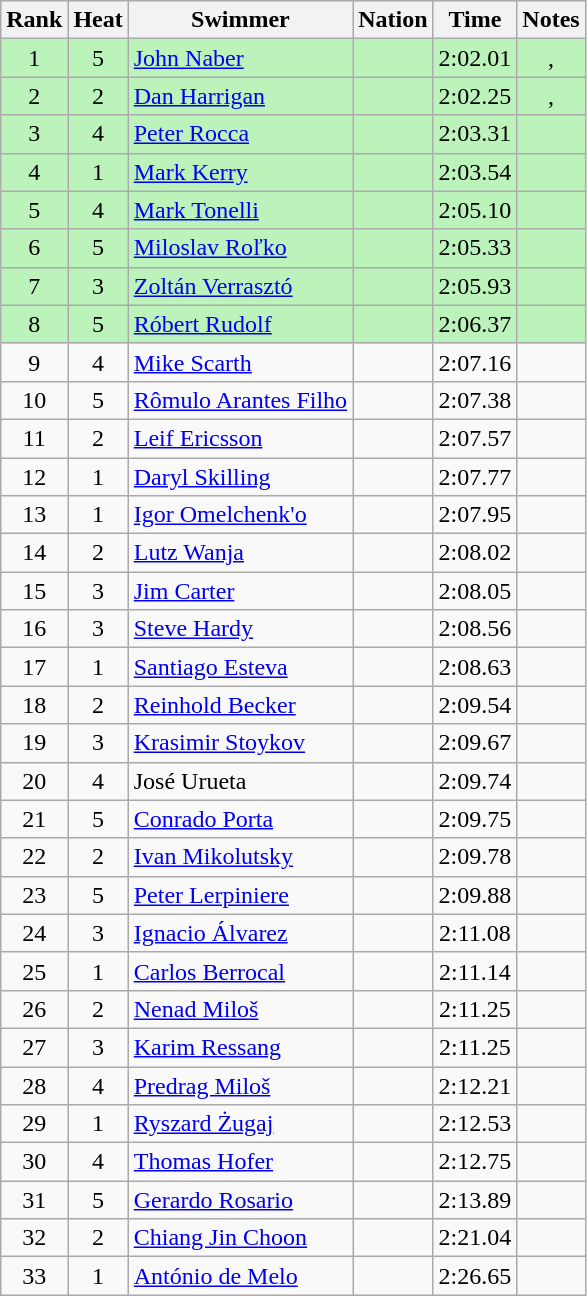<table class="wikitable sortable" style="text-align:center">
<tr>
<th>Rank</th>
<th>Heat</th>
<th>Swimmer</th>
<th>Nation</th>
<th>Time</th>
<th>Notes</th>
</tr>
<tr bgcolor=bbf3bb>
<td>1</td>
<td>5</td>
<td align=left><a href='#'>John Naber</a></td>
<td align=left></td>
<td>2:02.01</td>
<td>, </td>
</tr>
<tr bgcolor=bbf3bb>
<td>2</td>
<td>2</td>
<td align=left><a href='#'>Dan Harrigan</a></td>
<td align=left></td>
<td>2:02.25</td>
<td>, </td>
</tr>
<tr bgcolor=bbf3bb>
<td>3</td>
<td>4</td>
<td align=left><a href='#'>Peter Rocca</a></td>
<td align=left></td>
<td>2:03.31</td>
<td></td>
</tr>
<tr bgcolor=bbf3bb>
<td>4</td>
<td>1</td>
<td align=left><a href='#'>Mark Kerry</a></td>
<td align=left></td>
<td>2:03.54</td>
<td></td>
</tr>
<tr bgcolor=bbf3bb>
<td>5</td>
<td>4</td>
<td align=left><a href='#'>Mark Tonelli</a></td>
<td align=left></td>
<td>2:05.10</td>
<td></td>
</tr>
<tr bgcolor=bbf3bb>
<td>6</td>
<td>5</td>
<td align=left><a href='#'>Miloslav Roľko</a></td>
<td align=left></td>
<td>2:05.33</td>
<td></td>
</tr>
<tr bgcolor=bbf3bb>
<td>7</td>
<td>3</td>
<td align=left><a href='#'>Zoltán Verrasztó</a></td>
<td align=left></td>
<td>2:05.93</td>
<td></td>
</tr>
<tr bgcolor=bbf3bb>
<td>8</td>
<td>5</td>
<td align=left><a href='#'>Róbert Rudolf</a></td>
<td align=left></td>
<td>2:06.37</td>
<td></td>
</tr>
<tr>
<td>9</td>
<td>4</td>
<td align=left><a href='#'>Mike Scarth</a></td>
<td align=left></td>
<td>2:07.16</td>
<td></td>
</tr>
<tr>
<td>10</td>
<td>5</td>
<td align=left><a href='#'>Rômulo Arantes Filho</a></td>
<td align=left></td>
<td>2:07.38</td>
<td></td>
</tr>
<tr>
<td>11</td>
<td>2</td>
<td align=left><a href='#'>Leif Ericsson</a></td>
<td align=left></td>
<td>2:07.57</td>
<td></td>
</tr>
<tr>
<td>12</td>
<td>1</td>
<td align=left><a href='#'>Daryl Skilling</a></td>
<td align=left></td>
<td>2:07.77</td>
<td></td>
</tr>
<tr>
<td>13</td>
<td>1</td>
<td align=left><a href='#'>Igor Omelchenk'o</a></td>
<td align=left></td>
<td>2:07.95</td>
<td></td>
</tr>
<tr>
<td>14</td>
<td>2</td>
<td align=left><a href='#'>Lutz Wanja</a></td>
<td align=left></td>
<td>2:08.02</td>
<td></td>
</tr>
<tr>
<td>15</td>
<td>3</td>
<td align=left><a href='#'>Jim Carter</a></td>
<td align=left></td>
<td>2:08.05</td>
<td></td>
</tr>
<tr>
<td>16</td>
<td>3</td>
<td align=left><a href='#'>Steve Hardy</a></td>
<td align=left></td>
<td>2:08.56</td>
<td></td>
</tr>
<tr>
<td>17</td>
<td>1</td>
<td align=left><a href='#'>Santiago Esteva</a></td>
<td align=left></td>
<td>2:08.63</td>
<td></td>
</tr>
<tr>
<td>18</td>
<td>2</td>
<td align=left><a href='#'>Reinhold Becker</a></td>
<td align=left></td>
<td>2:09.54</td>
<td></td>
</tr>
<tr>
<td>19</td>
<td>3</td>
<td align=left><a href='#'>Krasimir Stoykov</a></td>
<td align=left></td>
<td>2:09.67</td>
<td></td>
</tr>
<tr>
<td>20</td>
<td>4</td>
<td align=left>José Urueta</td>
<td align=left></td>
<td>2:09.74</td>
<td></td>
</tr>
<tr>
<td>21</td>
<td>5</td>
<td align=left><a href='#'>Conrado Porta</a></td>
<td align=left></td>
<td>2:09.75</td>
<td></td>
</tr>
<tr>
<td>22</td>
<td>2</td>
<td align=left><a href='#'>Ivan Mikolutsky</a></td>
<td align=left></td>
<td>2:09.78</td>
<td></td>
</tr>
<tr>
<td>23</td>
<td>5</td>
<td align=left><a href='#'>Peter Lerpiniere</a></td>
<td align=left></td>
<td>2:09.88</td>
<td></td>
</tr>
<tr>
<td>24</td>
<td>3</td>
<td align=left><a href='#'>Ignacio Álvarez</a></td>
<td align=left></td>
<td>2:11.08</td>
<td></td>
</tr>
<tr>
<td>25</td>
<td>1</td>
<td align=left><a href='#'>Carlos Berrocal</a></td>
<td align=left></td>
<td>2:11.14</td>
<td></td>
</tr>
<tr>
<td>26</td>
<td>2</td>
<td align=left><a href='#'>Nenad Miloš</a></td>
<td align=left></td>
<td>2:11.25</td>
<td></td>
</tr>
<tr>
<td>27</td>
<td>3</td>
<td align=left><a href='#'>Karim Ressang</a></td>
<td align=left></td>
<td>2:11.25</td>
<td></td>
</tr>
<tr>
<td>28</td>
<td>4</td>
<td align=left><a href='#'>Predrag Miloš</a></td>
<td align=left></td>
<td>2:12.21</td>
<td></td>
</tr>
<tr>
<td>29</td>
<td>1</td>
<td align=left><a href='#'>Ryszard Żugaj</a></td>
<td align=left></td>
<td>2:12.53</td>
<td></td>
</tr>
<tr>
<td>30</td>
<td>4</td>
<td align=left><a href='#'>Thomas Hofer</a></td>
<td align=left></td>
<td>2:12.75</td>
<td></td>
</tr>
<tr>
<td>31</td>
<td>5</td>
<td align=left><a href='#'>Gerardo Rosario</a></td>
<td align=left></td>
<td>2:13.89</td>
<td></td>
</tr>
<tr>
<td>32</td>
<td>2</td>
<td align=left><a href='#'>Chiang Jin Choon</a></td>
<td align=left></td>
<td>2:21.04</td>
<td></td>
</tr>
<tr>
<td>33</td>
<td>1</td>
<td align=left><a href='#'>António de Melo</a></td>
<td align=left></td>
<td>2:26.65</td>
<td></td>
</tr>
</table>
